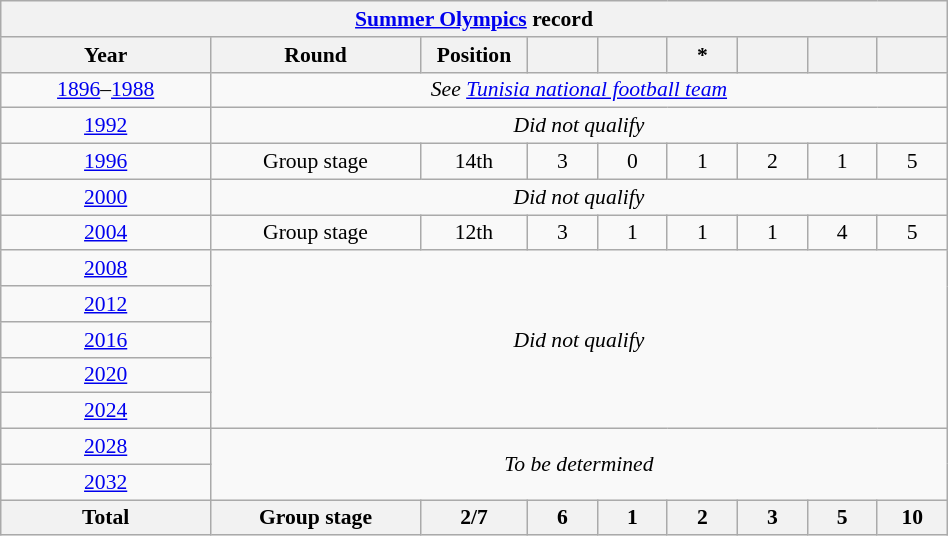<table class="wikitable" style="font-size:90%; text-align:center;" width="50%">
<tr>
<th colspan=9><a href='#'>Summer Olympics</a> record</th>
</tr>
<tr>
<th width="15%">Year</th>
<th width="15%">Round</th>
<th width="5%">Position</th>
<th width="5%"></th>
<th width="5%"></th>
<th width="5%">*</th>
<th width="5%"></th>
<th width="5%"></th>
<th width="5%"></th>
</tr>
<tr>
<td><a href='#'>1896</a>–<a href='#'>1988</a></td>
<td colspan="8"><em>See <a href='#'>Tunisia national football team</a></em></td>
</tr>
<tr>
<td> <a href='#'>1992</a></td>
<td colspan=8><em>Did not qualify</em></td>
</tr>
<tr>
<td> <a href='#'>1996</a></td>
<td>Group stage</td>
<td>14th</td>
<td>3</td>
<td>0</td>
<td>1</td>
<td>2</td>
<td>1</td>
<td>5</td>
</tr>
<tr>
<td> <a href='#'>2000</a></td>
<td colspan=8><em>Did not qualify</em></td>
</tr>
<tr>
<td> <a href='#'>2004</a></td>
<td>Group stage</td>
<td>12th</td>
<td>3</td>
<td>1</td>
<td>1</td>
<td>1</td>
<td>4</td>
<td>5</td>
</tr>
<tr>
<td> <a href='#'>2008</a></td>
<td colspan=8 rowspan=5><em>Did not qualify</em></td>
</tr>
<tr>
<td> <a href='#'>2012</a></td>
</tr>
<tr>
<td> <a href='#'>2016</a></td>
</tr>
<tr>
<td> <a href='#'>2020</a></td>
</tr>
<tr>
<td> <a href='#'>2024</a></td>
</tr>
<tr>
<td> <a href='#'>2028</a></td>
<td colspan="8" rowspan="2"><em>To be determined</em></td>
</tr>
<tr>
<td> <a href='#'>2032</a></td>
</tr>
<tr>
<th>Total</th>
<th>Group stage</th>
<th>2/7</th>
<th>6</th>
<th>1</th>
<th>2</th>
<th>3</th>
<th>5</th>
<th>10</th>
</tr>
</table>
